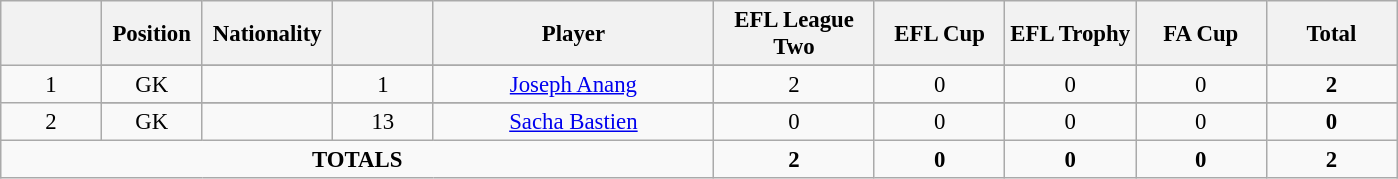<table class="wikitable" style="font-size: 95%; text-align: center;">
<tr>
<th width=60></th>
<th width=60>Position</th>
<th width=80>Nationality</th>
<th width=60></th>
<th width=180>Player</th>
<th width=100>EFL League Two</th>
<th width=80>EFL Cup</th>
<th width=80>EFL Trophy</th>
<th width=80>FA Cup</th>
<th width=80>Total</th>
</tr>
<tr>
<td rowspan="2">1</td>
</tr>
<tr>
<td>GK</td>
<td></td>
<td>1</td>
<td><a href='#'>Joseph Anang</a></td>
<td>2</td>
<td>0</td>
<td>0</td>
<td>0</td>
<td><strong>2</strong></td>
</tr>
<tr>
<td rowspan="2">2</td>
</tr>
<tr>
<td>GK</td>
<td></td>
<td>13</td>
<td><a href='#'>Sacha Bastien</a></td>
<td>0</td>
<td>0</td>
<td>0</td>
<td>0</td>
<td><strong>0</strong></td>
</tr>
<tr>
<td colspan=5><strong>TOTALS</strong></td>
<td><strong>2</strong></td>
<td><strong>0</strong></td>
<td><strong>0</strong></td>
<td><strong>0</strong></td>
<td><strong>2</strong></td>
</tr>
</table>
